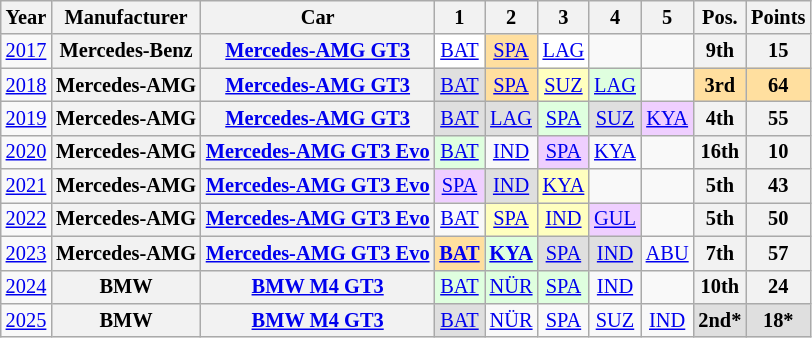<table class="wikitable" border="1" style="text-align:center; font-size:85%;">
<tr>
<th>Year</th>
<th>Manufacturer</th>
<th>Car</th>
<th>1</th>
<th>2</th>
<th>3</th>
<th>4</th>
<th>5</th>
<th>Pos.</th>
<th>Points</th>
</tr>
<tr>
<td><a href='#'>2017</a></td>
<th nowrap>Mercedes-Benz</th>
<th nowrap><a href='#'>Mercedes-AMG GT3</a></th>
<td style="background:#FFFFFF;"><a href='#'>BAT</a></td>
<td style="background:#FFDF9F;"><a href='#'>SPA</a><br></td>
<td style="background:#FFFFFF;"><a href='#'>LAG</a></td>
<td></td>
<td></td>
<th>9th</th>
<th>15</th>
</tr>
<tr>
<td><a href='#'>2018</a></td>
<th nowrap>Mercedes-AMG</th>
<th nowrap><a href='#'>Mercedes-AMG GT3</a></th>
<td style="background:#DFDFDF;"><a href='#'>BAT</a><br></td>
<td style="background:#FFDF9F;"><a href='#'>SPA</a><br></td>
<td style="background:#FFFFBF;"><a href='#'>SUZ</a><br></td>
<td style="background:#DFFFDF;"><a href='#'>LAG</a><br></td>
<td></td>
<th style="background:#FFDF9F;">3rd</th>
<th style="background:#FFDF9F;">64</th>
</tr>
<tr>
<td><a href='#'>2019</a></td>
<th nowrap>Mercedes-AMG</th>
<th nowrap><a href='#'>Mercedes-AMG GT3</a></th>
<td style="background:#DFDFDF;"><a href='#'>BAT</a><br></td>
<td style="background:#DFDFDF;"><a href='#'>LAG</a><br></td>
<td style="background:#DFFFDF;"><a href='#'>SPA</a><br></td>
<td style="background:#DFDFDF;"><a href='#'>SUZ</a><br></td>
<td style="background:#EFCFFF;"><a href='#'>KYA</a><br></td>
<th>4th</th>
<th>55</th>
</tr>
<tr>
<td><a href='#'>2020</a></td>
<th nowrap>Mercedes-AMG</th>
<th nowrap><a href='#'>Mercedes-AMG GT3 Evo</a></th>
<td style="background:#DFFFDF;"><a href='#'>BAT</a><br></td>
<td><a href='#'>IND</a></td>
<td style="background:#EFCFFF;"><a href='#'>SPA</a><br></td>
<td><a href='#'>KYA</a></td>
<td></td>
<th>16th</th>
<th>10</th>
</tr>
<tr>
<td><a href='#'>2021</a></td>
<th nowrap>Mercedes-AMG</th>
<th nowrap><a href='#'>Mercedes-AMG GT3 Evo</a></th>
<td style="background:#EFCFFF;"><a href='#'>SPA</a><br></td>
<td style="background:#DFDFDF;"><a href='#'>IND</a><br></td>
<td style="background:#FFFFBF;"><a href='#'>KYA</a><br></td>
<td></td>
<td></td>
<th>5th</th>
<th>43</th>
</tr>
<tr>
<td><a href='#'>2022</a></td>
<th nowrap>Mercedes-AMG</th>
<th nowrap><a href='#'>Mercedes-AMG GT3 Evo</a></th>
<td><a href='#'>BAT</a></td>
<td style="background:#FFFFBF;"><a href='#'>SPA</a><br></td>
<td style="background:#FFFFBF;"><a href='#'>IND</a><br></td>
<td style="background:#EFCFFF;"><a href='#'>GUL</a><br></td>
<td></td>
<th>5th</th>
<th>50</th>
</tr>
<tr>
<td><a href='#'>2023</a></td>
<th nowrap>Mercedes-AMG</th>
<th nowrap><a href='#'>Mercedes-AMG GT3 Evo</a></th>
<td style="background:#FFDF9F;"><strong><a href='#'>BAT</a></strong><br></td>
<td style="background:#DFFFDF;"><strong><a href='#'>KYA</a></strong><br></td>
<td style="background:#DFDFDF;"><a href='#'>SPA</a><br></td>
<td style="background:#DFDFDF;"><a href='#'>IND</a><br></td>
<td style="background:#;"><a href='#'>ABU</a></td>
<th>7th</th>
<th>57</th>
</tr>
<tr>
<td><a href='#'>2024</a></td>
<th>BMW</th>
<th><a href='#'>BMW M4 GT3</a></th>
<td style="background:#DFFFDF;"><a href='#'>BAT</a><br></td>
<td style="background:#DFFFDF;"><a href='#'>NÜR</a><br></td>
<td style="background:#DFFFDF;"><a href='#'>SPA</a><br></td>
<td><a href='#'>IND</a></td>
<td></td>
<th>10th</th>
<th>24</th>
</tr>
<tr>
<td><a href='#'>2025</a></td>
<th>BMW</th>
<th><a href='#'>BMW M4 GT3</a></th>
<td style="background:#DFDFDF;"><a href='#'>BAT</a><br></td>
<td style="background:#;"><a href='#'>NÜR</a><br></td>
<td style="background:#;"><a href='#'>SPA</a><br></td>
<td style="background:#;"><a href='#'>SUZ</a><br></td>
<td style="background:#;"><a href='#'>IND</a><br></td>
<th style="background:#DFDFDF;">2nd*</th>
<th style="background:#DFDFDF;">18*</th>
</tr>
</table>
